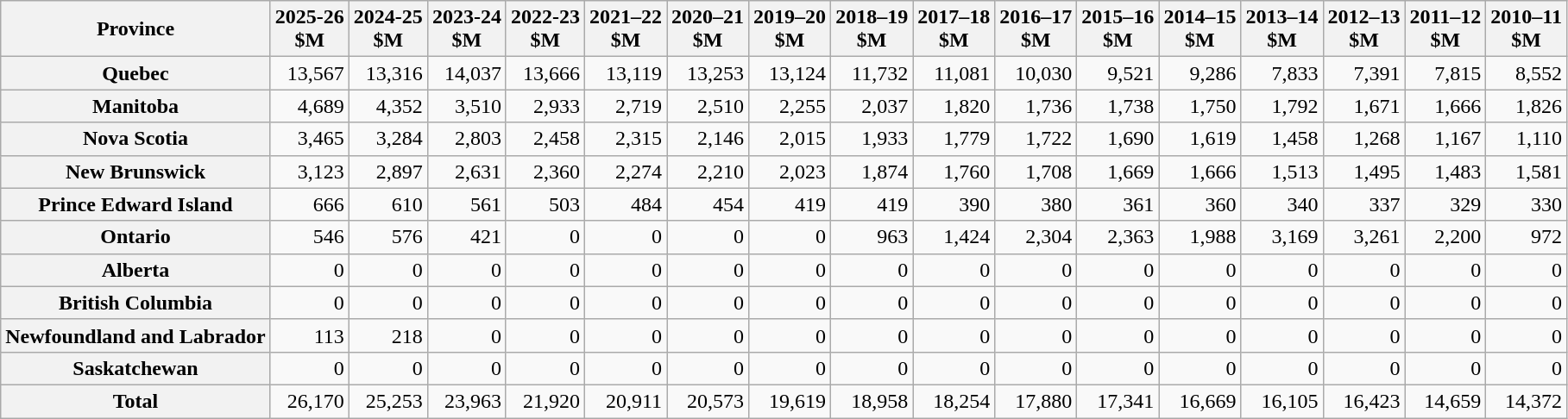<table class="wikitable sortable" style="text-align:right;">
<tr>
<th>Province</th>
<th>2025-26<br>$M</th>
<th>2024-25<br>$M</th>
<th>2023-24<br>$M</th>
<th>2022-23<br>$M</th>
<th>2021–22<br>$M</th>
<th>2020–21<br>$M</th>
<th>2019–20<br>$M</th>
<th>2018–19<br>$M</th>
<th>2017–18<br>$M</th>
<th>2016–17<br>$M</th>
<th>2015–16<br>$M</th>
<th>2014–15<br>$M</th>
<th>2013–14<br>$M</th>
<th>2012–13<br>$M</th>
<th>2011–12<br>$M</th>
<th>2010–11<br>$M</th>
</tr>
<tr>
<th>Quebec</th>
<td>13,567</td>
<td>13,316</td>
<td>14,037</td>
<td>13,666</td>
<td>13,119</td>
<td>13,253</td>
<td>13,124</td>
<td>11,732</td>
<td>11,081</td>
<td>10,030</td>
<td>9,521</td>
<td>9,286</td>
<td>7,833</td>
<td>7,391</td>
<td>7,815</td>
<td>8,552</td>
</tr>
<tr>
<th>Manitoba</th>
<td>4,689</td>
<td>4,352</td>
<td>3,510</td>
<td>2,933</td>
<td>2,719</td>
<td>2,510</td>
<td>2,255</td>
<td>2,037</td>
<td>1,820</td>
<td>1,736</td>
<td>1,738</td>
<td>1,750</td>
<td>1,792</td>
<td>1,671</td>
<td>1,666</td>
<td>1,826</td>
</tr>
<tr>
<th>Nova Scotia</th>
<td>3,465</td>
<td>3,284</td>
<td>2,803</td>
<td>2,458</td>
<td>2,315</td>
<td>2,146</td>
<td>2,015</td>
<td>1,933</td>
<td>1,779</td>
<td>1,722</td>
<td>1,690</td>
<td>1,619</td>
<td>1,458</td>
<td>1,268</td>
<td>1,167</td>
<td>1,110</td>
</tr>
<tr>
<th>New Brunswick</th>
<td>3,123</td>
<td>2,897</td>
<td>2,631</td>
<td>2,360</td>
<td>2,274</td>
<td>2,210</td>
<td>2,023</td>
<td>1,874</td>
<td>1,760</td>
<td>1,708</td>
<td>1,669</td>
<td>1,666</td>
<td>1,513</td>
<td>1,495</td>
<td>1,483</td>
<td>1,581</td>
</tr>
<tr>
<th>Prince Edward Island</th>
<td>666</td>
<td>610</td>
<td>561</td>
<td>503</td>
<td>484</td>
<td>454</td>
<td>419</td>
<td>419</td>
<td>390</td>
<td>380</td>
<td>361</td>
<td>360</td>
<td>340</td>
<td>337</td>
<td>329</td>
<td>330</td>
</tr>
<tr>
<th>Ontario</th>
<td>546</td>
<td>576</td>
<td>421</td>
<td>0</td>
<td>0</td>
<td>0</td>
<td>0</td>
<td>963</td>
<td>1,424</td>
<td>2,304</td>
<td>2,363</td>
<td>1,988</td>
<td>3,169</td>
<td>3,261</td>
<td>2,200</td>
<td>972</td>
</tr>
<tr>
<th>Alberta</th>
<td>0</td>
<td>0</td>
<td>0</td>
<td>0</td>
<td>0</td>
<td>0</td>
<td>0</td>
<td>0</td>
<td>0</td>
<td>0</td>
<td>0</td>
<td>0</td>
<td>0</td>
<td>0</td>
<td>0</td>
<td>0</td>
</tr>
<tr>
<th>British Columbia</th>
<td>0</td>
<td>0</td>
<td>0</td>
<td>0</td>
<td>0</td>
<td>0</td>
<td>0</td>
<td>0</td>
<td>0</td>
<td>0</td>
<td>0</td>
<td>0</td>
<td>0</td>
<td>0</td>
<td>0</td>
<td>0</td>
</tr>
<tr>
<th>Newfoundland and Labrador</th>
<td>113</td>
<td>218</td>
<td>0</td>
<td>0</td>
<td>0</td>
<td>0</td>
<td>0</td>
<td>0</td>
<td>0</td>
<td>0</td>
<td>0</td>
<td>0</td>
<td>0</td>
<td>0</td>
<td>0</td>
<td>0</td>
</tr>
<tr>
<th>Saskatchewan</th>
<td>0</td>
<td>0</td>
<td>0</td>
<td>0</td>
<td>0</td>
<td>0</td>
<td>0</td>
<td>0</td>
<td>0</td>
<td>0</td>
<td>0</td>
<td>0</td>
<td>0</td>
<td>0</td>
<td>0</td>
<td>0</td>
</tr>
<tr>
<th>Total</th>
<td>26,170</td>
<td>25,253</td>
<td>23,963</td>
<td>21,920</td>
<td>20,911</td>
<td>20,573</td>
<td>19,619</td>
<td>18,958</td>
<td>18,254</td>
<td>17,880</td>
<td>17,341</td>
<td>16,669</td>
<td>16,105</td>
<td>16,423</td>
<td>14,659</td>
<td>14,372</td>
</tr>
</table>
